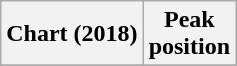<table class="wikitable plainrowheaders" style="text-align:center">
<tr>
<th scope="col">Chart (2018)</th>
<th scope="col">Peak<br>position</th>
</tr>
<tr>
</tr>
</table>
